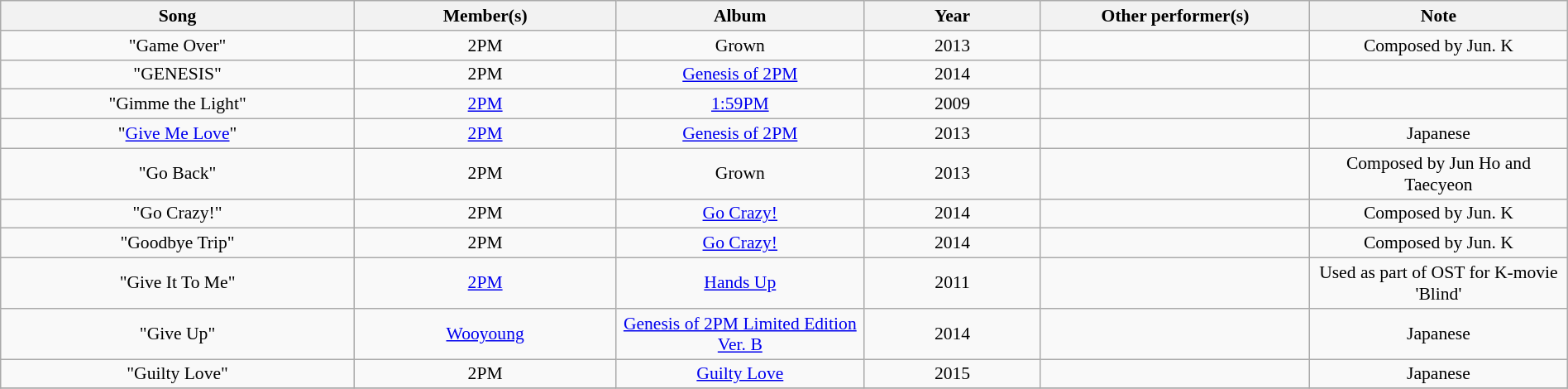<table class="wikitable" style="margin:0.5em auto; clear:both; font-size:.9em; text-align:center; width:100%">
<tr>
<th width="500">Song</th>
<th width="350">Member(s)</th>
<th width="350">Album</th>
<th width="250">Year</th>
<th width="350">Other performer(s)</th>
<th width="350">Note</th>
</tr>
<tr>
<td>"Game Over"</td>
<td>2PM</td>
<td>Grown</td>
<td>2013</td>
<td></td>
<td>Composed by Jun. K</td>
</tr>
<tr>
<td>"GENESIS"</td>
<td>2PM</td>
<td><a href='#'>Genesis of 2PM</a></td>
<td>2014</td>
<td></td>
<td></td>
</tr>
<tr>
<td>"Gimme the Light"</td>
<td><a href='#'>2PM</a></td>
<td><a href='#'>1:59PM</a></td>
<td>2009</td>
<td></td>
<td></td>
</tr>
<tr>
<td>"<a href='#'>Give Me Love</a>"</td>
<td><a href='#'>2PM</a></td>
<td><a href='#'>Genesis of 2PM</a></td>
<td>2013</td>
<td></td>
<td>Japanese</td>
</tr>
<tr>
<td>"Go Back"</td>
<td>2PM</td>
<td>Grown</td>
<td>2013</td>
<td></td>
<td>Composed by Jun Ho and Taecyeon</td>
</tr>
<tr>
<td>"Go Crazy!"</td>
<td>2PM</td>
<td><a href='#'>Go Crazy!</a></td>
<td>2014</td>
<td></td>
<td>Composed by Jun. K</td>
</tr>
<tr>
<td>"Goodbye Trip"</td>
<td>2PM</td>
<td><a href='#'>Go Crazy!</a></td>
<td>2014</td>
<td></td>
<td>Composed by Jun. K</td>
</tr>
<tr>
<td>"Give It To Me"</td>
<td><a href='#'>2PM</a></td>
<td><a href='#'>Hands Up</a></td>
<td>2011</td>
<td></td>
<td>Used as part of OST for K-movie 'Blind'</td>
</tr>
<tr>
<td>"Give Up"</td>
<td><a href='#'>Wooyoung</a></td>
<td><a href='#'>Genesis of 2PM Limited Edition Ver. B</a></td>
<td>2014</td>
<td></td>
<td>Japanese</td>
</tr>
<tr>
<td>"Guilty Love"</td>
<td>2PM</td>
<td><a href='#'>Guilty Love</a></td>
<td>2015</td>
<td></td>
<td>Japanese</td>
</tr>
<tr>
</tr>
</table>
